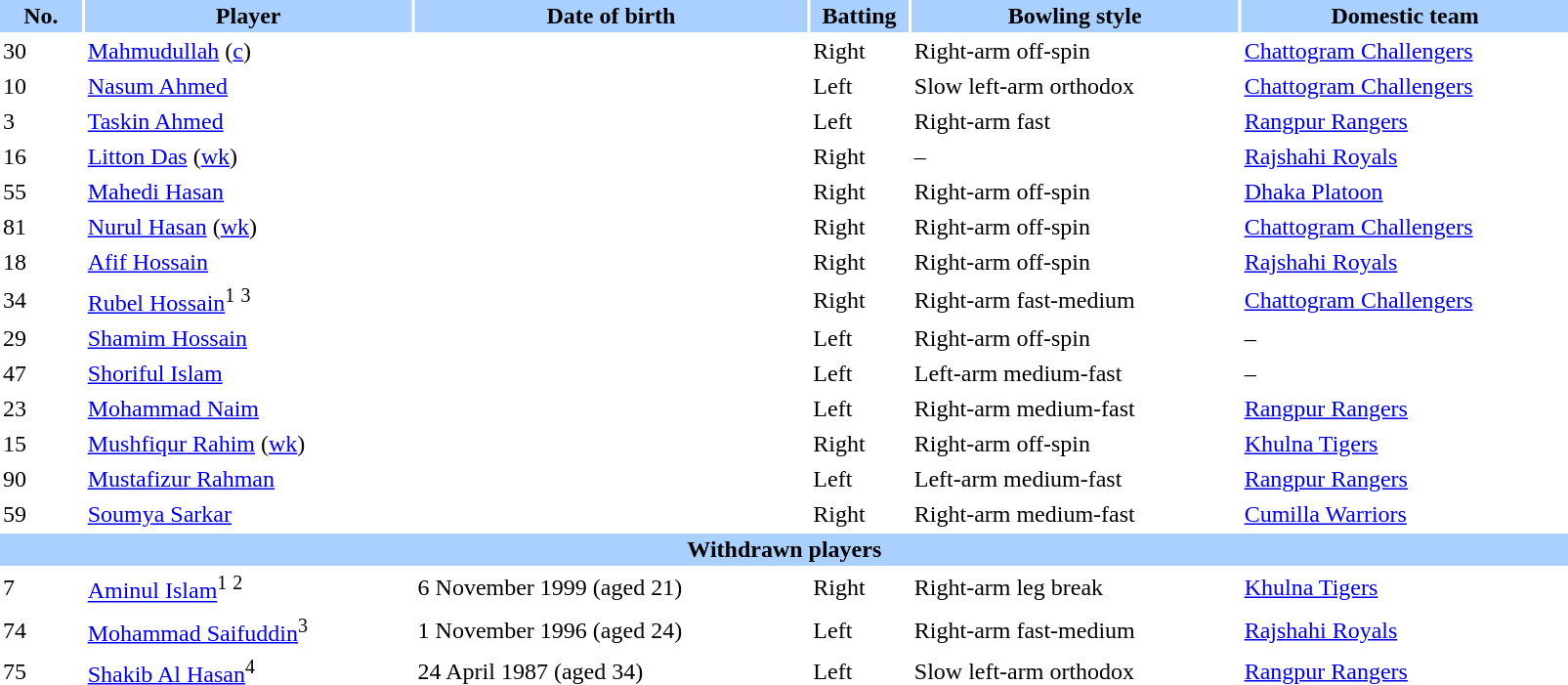<table class="sortable" style="width:85%;" border="0" cellspacing="2" cellpadding="2">
<tr style="background:#aad0ff;">
<th scope="col" width="5%">No.</th>
<th width=20%>Player</th>
<th width=24%>Date of birth</th>
<th width=6%>Batting</th>
<th width=20%>Bowling style</th>
<th width=20%>Domestic team</th>
</tr>
<tr>
<td>30</td>
<td><a href='#'>Mahmudullah</a> (<a href='#'>c</a>)</td>
<td></td>
<td>Right</td>
<td>Right-arm off-spin</td>
<td><a href='#'>Chattogram Challengers</a></td>
</tr>
<tr>
<td>10</td>
<td><a href='#'>Nasum Ahmed</a></td>
<td></td>
<td>Left</td>
<td>Slow left-arm orthodox</td>
<td><a href='#'>Chattogram Challengers</a></td>
</tr>
<tr>
<td>3</td>
<td><a href='#'>Taskin Ahmed</a></td>
<td></td>
<td>Left</td>
<td>Right-arm fast</td>
<td><a href='#'>Rangpur Rangers</a></td>
</tr>
<tr>
<td>16</td>
<td><a href='#'>Litton Das</a> (<a href='#'>wk</a>)</td>
<td></td>
<td>Right</td>
<td>–</td>
<td><a href='#'>Rajshahi Royals</a></td>
</tr>
<tr>
<td>55</td>
<td><a href='#'>Mahedi Hasan</a></td>
<td></td>
<td>Right</td>
<td>Right-arm off-spin</td>
<td><a href='#'>Dhaka Platoon</a></td>
</tr>
<tr>
<td>81</td>
<td><a href='#'>Nurul Hasan</a> (<a href='#'>wk</a>)</td>
<td></td>
<td>Right</td>
<td>Right-arm off-spin</td>
<td><a href='#'>Chattogram Challengers</a></td>
</tr>
<tr>
<td>18</td>
<td><a href='#'>Afif Hossain</a></td>
<td></td>
<td>Right</td>
<td>Right-arm off-spin</td>
<td><a href='#'>Rajshahi Royals</a></td>
</tr>
<tr>
<td>34</td>
<td><a href='#'>Rubel Hossain</a><sup>1</sup> <sup>3</sup></td>
<td></td>
<td>Right</td>
<td>Right-arm fast-medium</td>
<td><a href='#'>Chattogram Challengers</a></td>
</tr>
<tr>
<td>29</td>
<td><a href='#'>Shamim Hossain</a></td>
<td></td>
<td>Left</td>
<td>Right-arm off-spin</td>
<td>–</td>
</tr>
<tr>
<td>47</td>
<td><a href='#'>Shoriful Islam</a></td>
<td></td>
<td>Left</td>
<td>Left-arm medium-fast</td>
<td>–</td>
</tr>
<tr>
<td>23</td>
<td><a href='#'>Mohammad Naim</a></td>
<td></td>
<td>Left</td>
<td>Right-arm medium-fast</td>
<td><a href='#'>Rangpur Rangers</a></td>
</tr>
<tr>
<td>15</td>
<td><a href='#'>Mushfiqur Rahim</a> (<a href='#'>wk</a>)</td>
<td></td>
<td>Right</td>
<td>Right-arm off-spin</td>
<td><a href='#'>Khulna Tigers</a></td>
</tr>
<tr>
<td>90</td>
<td><a href='#'>Mustafizur Rahman</a></td>
<td></td>
<td>Left</td>
<td>Left-arm medium-fast</td>
<td><a href='#'>Rangpur Rangers</a></td>
</tr>
<tr>
<td>59</td>
<td><a href='#'>Soumya Sarkar</a></td>
<td></td>
<td>Right</td>
<td>Right-arm medium-fast</td>
<td><a href='#'>Cumilla Warriors</a></td>
</tr>
<tr class=sortbottom style="background:#aad0ff;">
<th colspan=6>Withdrawn players</th>
</tr>
<tr class=sortbottom>
<td>7</td>
<td><a href='#'>Aminul Islam</a><sup>1</sup> <sup>2</sup></td>
<td>6 November 1999 (aged 21)</td>
<td>Right</td>
<td>Right-arm leg break</td>
<td><a href='#'>Khulna Tigers</a></td>
</tr>
<tr>
<td>74</td>
<td><a href='#'>Mohammad Saifuddin</a><sup>3</sup></td>
<td>1 November 1996 (aged 24)</td>
<td>Left</td>
<td>Right-arm fast-medium</td>
<td><a href='#'>Rajshahi Royals</a></td>
</tr>
<tr>
<td>75</td>
<td><a href='#'>Shakib Al Hasan</a><sup>4</sup></td>
<td>24 April 1987 (aged 34)</td>
<td>Left</td>
<td>Slow left-arm orthodox</td>
<td><a href='#'>Rangpur Rangers</a></td>
</tr>
</table>
